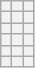<table class="wikitable" style="text-align:center">
<tr>
<th></th>
<th></th>
<th></th>
</tr>
<tr>
<th></th>
<th></th>
<th></th>
</tr>
<tr>
<th></th>
<th></th>
<th></th>
</tr>
<tr>
<th></th>
<th></th>
<th></th>
</tr>
<tr>
<th></th>
<th></th>
<th></th>
</tr>
<tr>
<th></th>
<th></th>
<th></th>
</tr>
</table>
